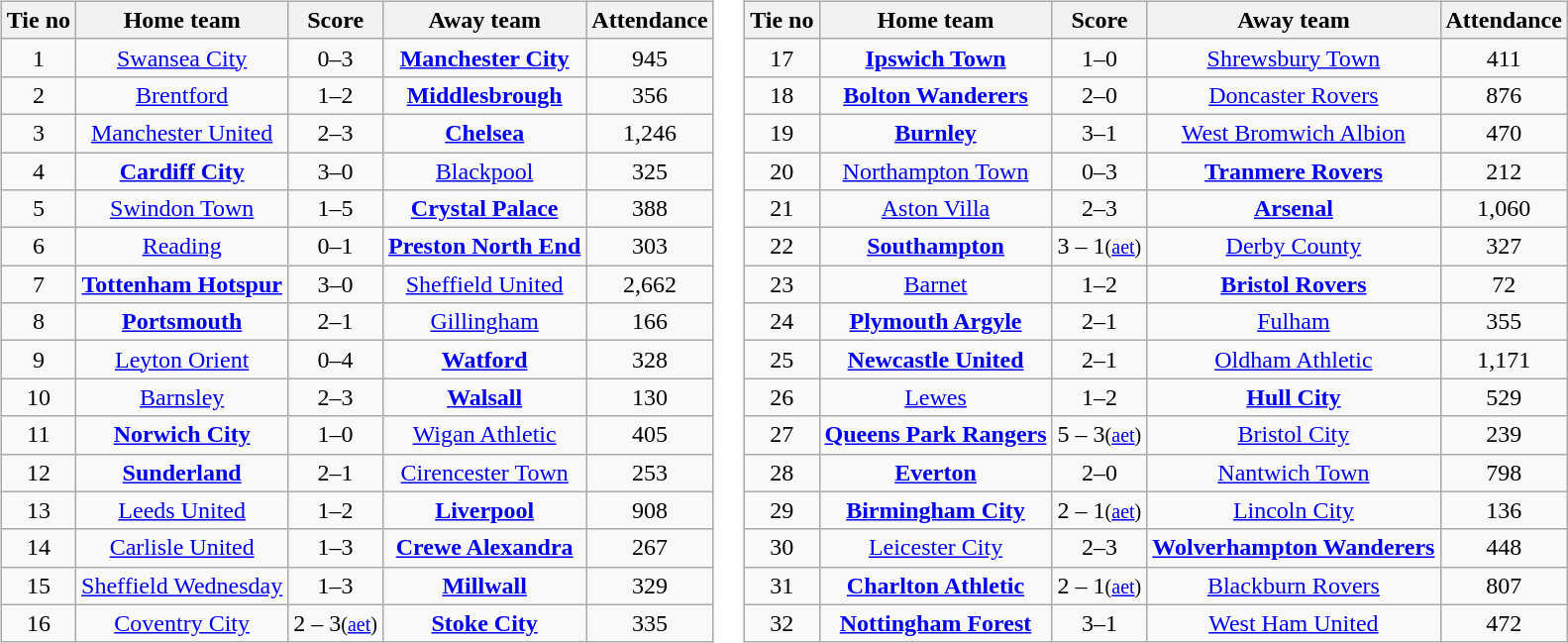<table>
<tr>
<td valign="top"><br><table class="wikitable" style="text-align: center">
<tr>
<th>Tie no</th>
<th>Home team</th>
<th>Score</th>
<th>Away team</th>
<th>Attendance</th>
</tr>
<tr>
<td>1</td>
<td><a href='#'>Swansea City</a></td>
<td>0–3</td>
<td><strong><a href='#'>Manchester City</a></strong></td>
<td>945</td>
</tr>
<tr>
<td>2</td>
<td><a href='#'>Brentford</a></td>
<td>1–2</td>
<td><strong><a href='#'>Middlesbrough</a></strong></td>
<td>356</td>
</tr>
<tr>
<td>3</td>
<td><a href='#'>Manchester United</a></td>
<td>2–3</td>
<td><strong><a href='#'>Chelsea</a></strong></td>
<td>1,246</td>
</tr>
<tr>
<td>4</td>
<td><strong><a href='#'>Cardiff City</a></strong></td>
<td>3–0</td>
<td><a href='#'>Blackpool</a></td>
<td>325</td>
</tr>
<tr>
<td>5</td>
<td><a href='#'>Swindon Town</a></td>
<td>1–5</td>
<td><strong><a href='#'>Crystal Palace</a></strong></td>
<td>388</td>
</tr>
<tr>
<td>6</td>
<td><a href='#'>Reading</a></td>
<td>0–1</td>
<td><strong><a href='#'>Preston North End</a></strong></td>
<td>303</td>
</tr>
<tr>
<td>7</td>
<td><strong><a href='#'>Tottenham Hotspur</a></strong></td>
<td>3–0</td>
<td><a href='#'>Sheffield United</a></td>
<td>2,662</td>
</tr>
<tr>
<td>8</td>
<td><strong><a href='#'>Portsmouth</a></strong></td>
<td>2–1</td>
<td><a href='#'>Gillingham</a></td>
<td>166</td>
</tr>
<tr>
<td>9</td>
<td><a href='#'>Leyton Orient</a></td>
<td>0–4</td>
<td><strong><a href='#'>Watford</a></strong></td>
<td>328</td>
</tr>
<tr>
<td>10</td>
<td><a href='#'>Barnsley</a></td>
<td>2–3</td>
<td><strong><a href='#'>Walsall</a></strong></td>
<td>130</td>
</tr>
<tr>
<td>11</td>
<td><strong><a href='#'>Norwich City</a></strong></td>
<td>1–0</td>
<td><a href='#'>Wigan Athletic</a></td>
<td>405</td>
</tr>
<tr>
<td>12</td>
<td><strong><a href='#'>Sunderland</a></strong></td>
<td>2–1</td>
<td><a href='#'>Cirencester Town</a></td>
<td>253</td>
</tr>
<tr>
<td>13</td>
<td><a href='#'>Leeds United</a></td>
<td>1–2</td>
<td><strong><a href='#'>Liverpool</a></strong></td>
<td>908</td>
</tr>
<tr>
<td>14</td>
<td><a href='#'>Carlisle United</a></td>
<td>1–3</td>
<td><strong><a href='#'>Crewe Alexandra</a></strong></td>
<td>267</td>
</tr>
<tr>
<td>15</td>
<td><a href='#'>Sheffield Wednesday</a></td>
<td>1–3</td>
<td><strong><a href='#'>Millwall</a></strong></td>
<td>329</td>
</tr>
<tr>
<td>16</td>
<td><a href='#'>Coventry City</a></td>
<td>2 – 3<small>(<a href='#'>aet</a>)</small></td>
<td><strong><a href='#'>Stoke City</a></strong></td>
<td>335</td>
</tr>
</table>
</td>
<td valign="top"><br><table class="wikitable" style="text-align: center">
<tr>
<th>Tie no</th>
<th>Home team</th>
<th>Score</th>
<th>Away team</th>
<th>Attendance</th>
</tr>
<tr>
<td>17</td>
<td><strong><a href='#'>Ipswich Town</a></strong></td>
<td>1–0</td>
<td><a href='#'>Shrewsbury Town</a></td>
<td>411</td>
</tr>
<tr>
<td>18</td>
<td><strong><a href='#'>Bolton Wanderers</a></strong></td>
<td>2–0</td>
<td><a href='#'>Doncaster Rovers</a></td>
<td>876</td>
</tr>
<tr>
<td>19</td>
<td><strong><a href='#'>Burnley</a></strong></td>
<td>3–1</td>
<td><a href='#'>West Bromwich Albion</a></td>
<td>470</td>
</tr>
<tr>
<td>20</td>
<td><a href='#'>Northampton Town</a></td>
<td>0–3</td>
<td><strong><a href='#'>Tranmere Rovers</a></strong></td>
<td>212</td>
</tr>
<tr>
<td>21</td>
<td><a href='#'>Aston Villa</a></td>
<td>2–3</td>
<td><strong><a href='#'>Arsenal</a></strong></td>
<td>1,060</td>
</tr>
<tr>
<td>22</td>
<td><strong><a href='#'>Southampton</a></strong></td>
<td>3 – 1<small>(<a href='#'>aet</a>)</small></td>
<td><a href='#'>Derby County</a></td>
<td>327</td>
</tr>
<tr>
<td>23</td>
<td><a href='#'>Barnet</a></td>
<td>1–2</td>
<td><strong><a href='#'>Bristol Rovers</a></strong></td>
<td>72</td>
</tr>
<tr>
<td>24</td>
<td><strong><a href='#'>Plymouth Argyle</a></strong></td>
<td>2–1</td>
<td><a href='#'>Fulham</a></td>
<td>355</td>
</tr>
<tr>
<td>25</td>
<td><strong><a href='#'>Newcastle United</a></strong></td>
<td>2–1</td>
<td><a href='#'>Oldham Athletic</a></td>
<td>1,171</td>
</tr>
<tr>
<td>26</td>
<td><a href='#'>Lewes</a></td>
<td>1–2</td>
<td><strong><a href='#'>Hull City</a></strong></td>
<td>529</td>
</tr>
<tr>
<td>27</td>
<td><strong><a href='#'>Queens Park Rangers</a></strong></td>
<td>5 – 3<small>(<a href='#'>aet</a>)</small></td>
<td><a href='#'>Bristol City</a></td>
<td>239</td>
</tr>
<tr>
<td>28</td>
<td><strong><a href='#'>Everton</a></strong></td>
<td>2–0</td>
<td><a href='#'>Nantwich Town</a></td>
<td>798</td>
</tr>
<tr>
<td>29</td>
<td><strong><a href='#'>Birmingham City</a></strong></td>
<td>2 – 1<small>(<a href='#'>aet</a>)</small></td>
<td><a href='#'>Lincoln City</a></td>
<td>136</td>
</tr>
<tr>
<td>30</td>
<td><a href='#'>Leicester City</a></td>
<td>2–3</td>
<td><strong><a href='#'>Wolverhampton Wanderers</a></strong></td>
<td>448</td>
</tr>
<tr>
<td>31</td>
<td><strong><a href='#'>Charlton Athletic</a></strong></td>
<td>2 – 1<small>(<a href='#'>aet</a>)</small></td>
<td><a href='#'>Blackburn Rovers</a></td>
<td>807</td>
</tr>
<tr>
<td>32</td>
<td><strong><a href='#'>Nottingham Forest</a></strong></td>
<td>3–1</td>
<td><a href='#'>West Ham United</a></td>
<td>472</td>
</tr>
</table>
</td>
</tr>
</table>
